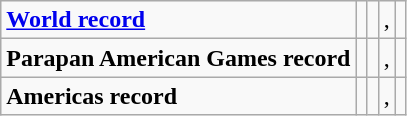<table class="wikitable">
<tr>
<td><strong><a href='#'>World record</a></strong></td>
<td></td>
<td></td>
<td><a href='#'></a>, <a href='#'></a></td>
<td></td>
</tr>
<tr>
<td><strong>Parapan American Games record</strong></td>
<td></td>
<td></td>
<td><a href='#'></a>, <a href='#'></a></td>
<td></td>
</tr>
<tr>
<td><strong>Americas record</strong></td>
<td></td>
<td></td>
<td><a href='#'></a>, <a href='#'></a></td>
<td></td>
</tr>
</table>
